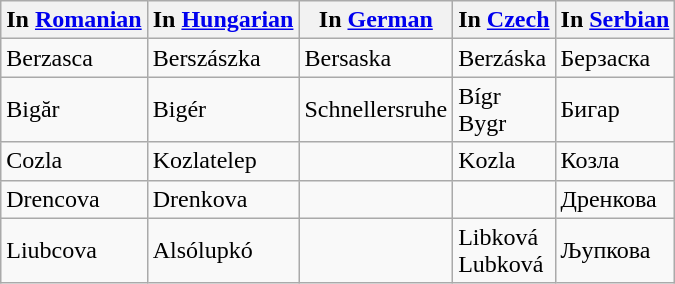<table class="wikitable">
<tr>
<th>In <a href='#'>Romanian</a></th>
<th>In <a href='#'>Hungarian</a></th>
<th>In <a href='#'>German</a></th>
<th>In <a href='#'>Czech</a></th>
<th>In <a href='#'>Serbian</a></th>
</tr>
<tr>
<td>Berzasca</td>
<td>Berszászka</td>
<td>Bersaska</td>
<td>Berzáska</td>
<td>Берзаска</td>
</tr>
<tr>
<td>Bigăr</td>
<td>Bigér</td>
<td>Schnellersruhe</td>
<td>Bígr<br>Bygr</td>
<td>Бигар</td>
</tr>
<tr>
<td>Cozla</td>
<td>Kozlatelep</td>
<td></td>
<td>Kozla</td>
<td>Козла</td>
</tr>
<tr>
<td>Drencova</td>
<td>Drenkova</td>
<td></td>
<td></td>
<td>Дренкова</td>
</tr>
<tr>
<td>Liubcova</td>
<td>Alsólupkó</td>
<td></td>
<td>Libková<br>Lubková</td>
<td>Љупкова</td>
</tr>
</table>
